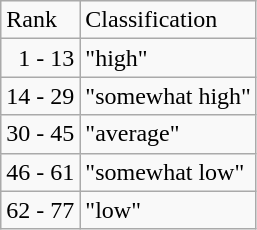<table class="wikitable" ---valign=top>
<tr>
<td>Rank</td>
<td>Classification</td>
</tr>
<tr>
<td>  1 - 13</td>
<td>"high"</td>
</tr>
<tr>
<td>14 - 29</td>
<td>"somewhat high"</td>
</tr>
<tr>
<td>30 - 45</td>
<td>"average"</td>
</tr>
<tr>
<td>46 - 61</td>
<td>"somewhat low"</td>
</tr>
<tr>
<td>62 - 77</td>
<td>"low"</td>
</tr>
</table>
